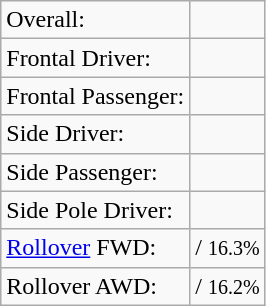<table class="wikitable">
<tr>
<td>Overall:</td>
<td></td>
</tr>
<tr>
<td>Frontal Driver:</td>
<td></td>
</tr>
<tr>
<td>Frontal Passenger:</td>
<td></td>
</tr>
<tr>
<td>Side Driver:</td>
<td></td>
</tr>
<tr>
<td>Side Passenger:</td>
<td></td>
</tr>
<tr>
<td>Side Pole Driver:</td>
<td></td>
</tr>
<tr>
<td><a href='#'>Rollover</a> FWD:</td>
<td> / <small>16.3%</small></td>
</tr>
<tr>
<td>Rollover AWD:</td>
<td> / <small>16.2%</small></td>
</tr>
</table>
